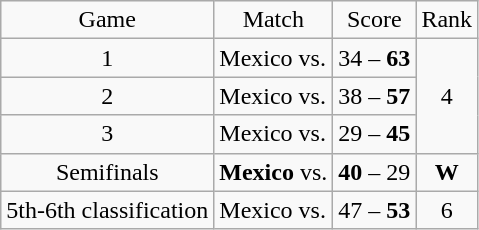<table class="wikitable">
<tr>
<td style="text-align:center;">Game</td>
<td style="text-align:center;">Match</td>
<td style="text-align:center;">Score</td>
<td style="text-align:center;">Rank</td>
</tr>
<tr>
<td style="text-align:center;">1</td>
<td>Mexico vs. <strong></strong></td>
<td style="text-align:center;">34 – <strong>63</strong></td>
<td rowspan="3" style="text-align:center;">4</td>
</tr>
<tr>
<td style="text-align:center;">2</td>
<td>Mexico vs. <strong></strong></td>
<td style="text-align:center;">38 – <strong>57</strong></td>
</tr>
<tr>
<td style="text-align:center;">3</td>
<td>Mexico vs. <strong></strong></td>
<td style="text-align:center;">29 – <strong>45</strong></td>
</tr>
<tr>
<td style="text-align:center;">Semifinals</td>
<td><strong>Mexico</strong> vs. </td>
<td style="text-align:center;"><strong>40</strong> – 29</td>
<td style="text-align:center;"><strong>W</strong></td>
</tr>
<tr>
<td style="text-align:center;">5th-6th classification</td>
<td>Mexico vs. <strong></strong></td>
<td style="text-align:center;">47 – <strong>53</strong></td>
<td style="text-align:center;">6</td>
</tr>
</table>
